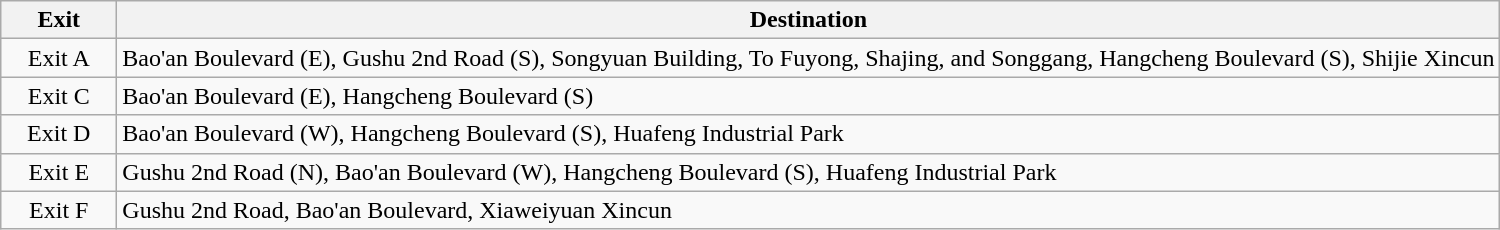<table class="wikitable">
<tr>
<th style="width:70px">Exit</th>
<th>Destination</th>
</tr>
<tr>
<td align="center">Exit A</td>
<td>Bao'an Boulevard (E), Gushu 2nd Road (S), Songyuan Building, To Fuyong, Shajing, and Songgang, Hangcheng Boulevard (S), Shijie Xincun</td>
</tr>
<tr>
<td align="center">Exit C</td>
<td>Bao'an Boulevard (E), Hangcheng Boulevard (S)</td>
</tr>
<tr>
<td align="center">Exit D</td>
<td>Bao'an Boulevard (W), Hangcheng Boulevard (S), Huafeng Industrial Park</td>
</tr>
<tr>
<td align="center">Exit E</td>
<td>Gushu 2nd Road (N), Bao'an Boulevard (W), Hangcheng Boulevard (S), Huafeng Industrial Park</td>
</tr>
<tr>
<td align="center">Exit F</td>
<td>Gushu 2nd Road, Bao'an Boulevard, Xiaweiyuan Xincun</td>
</tr>
</table>
